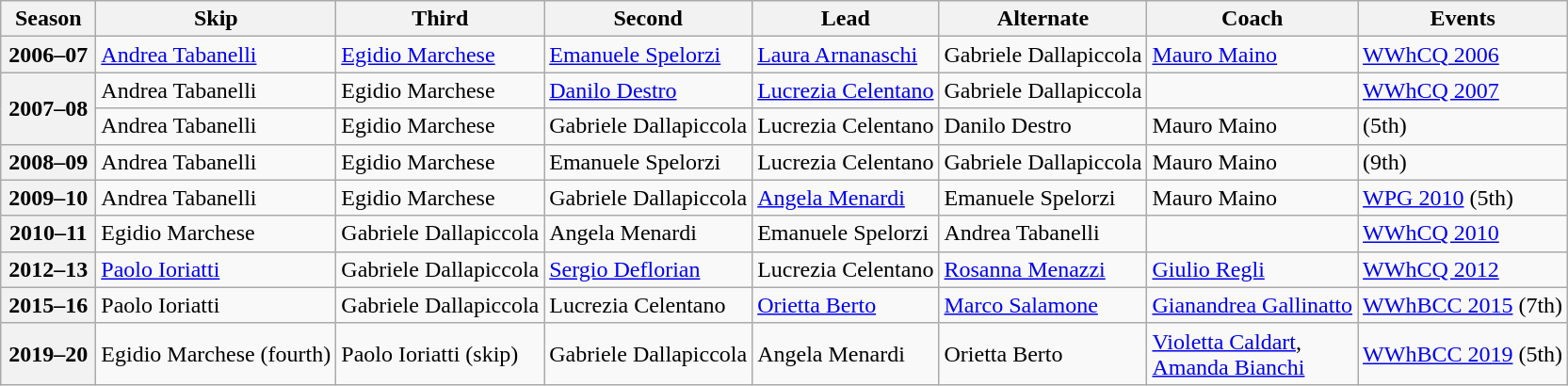<table class="wikitable">
<tr>
<th scope="col" width=60>Season</th>
<th scope="col">Skip</th>
<th scope="col">Third</th>
<th scope="col">Second</th>
<th scope="col">Lead</th>
<th scope="col">Alternate</th>
<th scope="col">Coach</th>
<th scope="col">Events</th>
</tr>
<tr>
<th scope="row">2006–07</th>
<td><a href='#'>Andrea Tabanelli</a></td>
<td><a href='#'>Egidio Marchese</a></td>
<td><a href='#'>Emanuele Spelorzi</a></td>
<td><a href='#'>Laura Arnanaschi</a></td>
<td>Gabriele Dallapiccola</td>
<td><a href='#'>Mauro Maino</a></td>
<td><a href='#'>WWhCQ 2006</a> </td>
</tr>
<tr>
<th scope="row" rowspan=2>2007–08</th>
<td>Andrea Tabanelli</td>
<td>Egidio Marchese</td>
<td><a href='#'>Danilo Destro</a></td>
<td><a href='#'>Lucrezia Celentano</a></td>
<td>Gabriele Dallapiccola</td>
<td></td>
<td><a href='#'>WWhCQ 2007</a> </td>
</tr>
<tr>
<td>Andrea Tabanelli</td>
<td>Egidio Marchese</td>
<td>Gabriele Dallapiccola</td>
<td>Lucrezia Celentano</td>
<td>Danilo Destro</td>
<td>Mauro Maino</td>
<td> (5th)</td>
</tr>
<tr>
<th scope="row">2008–09</th>
<td>Andrea Tabanelli</td>
<td>Egidio Marchese</td>
<td>Emanuele Spelorzi</td>
<td>Lucrezia Celentano</td>
<td>Gabriele Dallapiccola</td>
<td>Mauro Maino</td>
<td> (9th)</td>
</tr>
<tr>
<th scope="row">2009–10</th>
<td>Andrea Tabanelli</td>
<td>Egidio Marchese</td>
<td>Gabriele Dallapiccola</td>
<td><a href='#'>Angela Menardi</a></td>
<td>Emanuele Spelorzi</td>
<td>Mauro Maino</td>
<td><a href='#'>WPG 2010</a> (5th)</td>
</tr>
<tr>
<th scope="row">2010–11</th>
<td>Egidio Marchese</td>
<td>Gabriele Dallapiccola</td>
<td>Angela Menardi</td>
<td>Emanuele Spelorzi</td>
<td>Andrea Tabanelli</td>
<td></td>
<td><a href='#'>WWhCQ 2010</a> </td>
</tr>
<tr>
<th scope="row">2012–13</th>
<td><a href='#'>Paolo Ioriatti</a></td>
<td>Gabriele Dallapiccola</td>
<td><a href='#'>Sergio Deflorian</a></td>
<td>Lucrezia Celentano</td>
<td><a href='#'>Rosanna Menazzi</a></td>
<td><a href='#'>Giulio Regli</a></td>
<td><a href='#'>WWhCQ 2012</a> </td>
</tr>
<tr>
<th scope="row">2015–16</th>
<td>Paolo Ioriatti</td>
<td>Gabriele Dallapiccola</td>
<td>Lucrezia Celentano</td>
<td><a href='#'>Orietta Berto</a></td>
<td><a href='#'>Marco Salamone</a></td>
<td><a href='#'>Gianandrea Gallinatto</a></td>
<td><a href='#'>WWhBCC 2015</a> (7th)</td>
</tr>
<tr>
<th scope="row">2019–20</th>
<td>Egidio Marchese (fourth)</td>
<td>Paolo Ioriatti (skip)</td>
<td>Gabriele Dallapiccola</td>
<td>Angela Menardi</td>
<td>Orietta Berto</td>
<td><a href='#'>Violetta Caldart</a>,<br><a href='#'>Amanda Bianchi</a></td>
<td><a href='#'>WWhBCC 2019</a> (5th)</td>
</tr>
</table>
